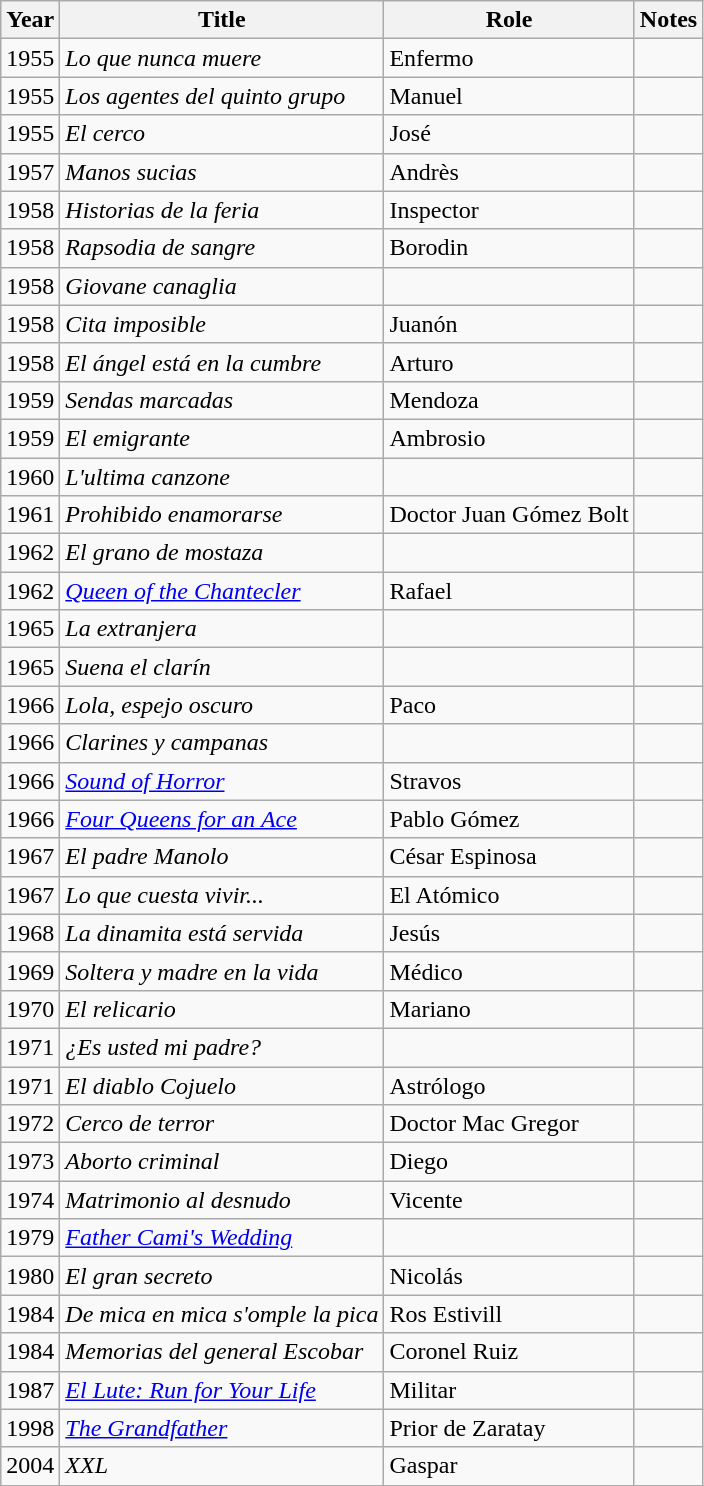<table class="wikitable">
<tr>
<th>Year</th>
<th>Title</th>
<th>Role</th>
<th>Notes</th>
</tr>
<tr>
<td>1955</td>
<td><em>Lo que nunca muere</em></td>
<td>Enfermo</td>
<td></td>
</tr>
<tr>
<td>1955</td>
<td><em>Los agentes del quinto grupo</em></td>
<td>Manuel</td>
<td></td>
</tr>
<tr>
<td>1955</td>
<td><em>El cerco</em></td>
<td>José</td>
<td></td>
</tr>
<tr>
<td>1957</td>
<td><em>Manos sucias</em></td>
<td>Andrès</td>
<td></td>
</tr>
<tr>
<td>1958</td>
<td><em>Historias de la feria</em></td>
<td>Inspector</td>
<td></td>
</tr>
<tr>
<td>1958</td>
<td><em>Rapsodia de sangre</em></td>
<td>Borodin</td>
<td></td>
</tr>
<tr>
<td>1958</td>
<td><em>Giovane canaglia</em></td>
<td></td>
<td></td>
</tr>
<tr>
<td>1958</td>
<td><em>Cita imposible</em></td>
<td>Juanón</td>
<td></td>
</tr>
<tr>
<td>1958</td>
<td><em>El ángel está en la cumbre</em></td>
<td>Arturo</td>
<td></td>
</tr>
<tr>
<td>1959</td>
<td><em>Sendas marcadas</em></td>
<td>Mendoza</td>
<td></td>
</tr>
<tr>
<td>1959</td>
<td><em>El emigrante</em></td>
<td>Ambrosio</td>
<td></td>
</tr>
<tr>
<td>1960</td>
<td><em>L'ultima canzone</em></td>
<td></td>
<td></td>
</tr>
<tr>
<td>1961</td>
<td><em>Prohibido enamorarse</em></td>
<td>Doctor Juan Gómez Bolt</td>
<td></td>
</tr>
<tr>
<td>1962</td>
<td><em>El grano de mostaza</em></td>
<td></td>
<td></td>
</tr>
<tr>
<td>1962</td>
<td><em><a href='#'>Queen of the Chantecler</a></em></td>
<td>Rafael</td>
<td></td>
</tr>
<tr>
<td>1965</td>
<td><em>La extranjera</em></td>
<td></td>
<td></td>
</tr>
<tr>
<td>1965</td>
<td><em>Suena el clarín</em></td>
<td></td>
<td></td>
</tr>
<tr>
<td>1966</td>
<td><em>Lola, espejo oscuro</em></td>
<td>Paco</td>
<td></td>
</tr>
<tr>
<td>1966</td>
<td><em>Clarines y campanas</em></td>
<td></td>
<td></td>
</tr>
<tr>
<td>1966</td>
<td><em><a href='#'>Sound of Horror</a></em></td>
<td>Stravos</td>
<td></td>
</tr>
<tr>
<td>1966</td>
<td><em><a href='#'>Four Queens for an Ace</a></em></td>
<td>Pablo Gómez</td>
<td></td>
</tr>
<tr>
<td>1967</td>
<td><em>El padre Manolo</em></td>
<td>César Espinosa</td>
<td></td>
</tr>
<tr>
<td>1967</td>
<td><em>Lo que cuesta vivir...</em></td>
<td>El Atómico</td>
<td></td>
</tr>
<tr>
<td>1968</td>
<td><em>La dinamita está servida</em></td>
<td>Jesús</td>
<td></td>
</tr>
<tr>
<td>1969</td>
<td><em>Soltera y madre en la vida</em></td>
<td>Médico</td>
<td></td>
</tr>
<tr>
<td>1970</td>
<td><em>El relicario</em></td>
<td>Mariano</td>
<td></td>
</tr>
<tr>
<td>1971</td>
<td><em>¿Es usted mi padre?</em></td>
<td></td>
<td></td>
</tr>
<tr>
<td>1971</td>
<td><em>El diablo Cojuelo</em></td>
<td>Astrólogo</td>
<td></td>
</tr>
<tr>
<td>1972</td>
<td><em>Cerco de terror</em></td>
<td>Doctor Mac Gregor</td>
<td></td>
</tr>
<tr>
<td>1973</td>
<td><em>Aborto criminal</em></td>
<td>Diego</td>
<td></td>
</tr>
<tr>
<td>1974</td>
<td><em>Matrimonio al desnudo</em></td>
<td>Vicente</td>
<td></td>
</tr>
<tr>
<td>1979</td>
<td><em><a href='#'>Father Cami's Wedding</a></em></td>
<td></td>
<td></td>
</tr>
<tr>
<td>1980</td>
<td><em>El gran secreto</em></td>
<td>Nicolás</td>
<td></td>
</tr>
<tr>
<td>1984</td>
<td><em>De mica en mica s'omple la pica</em></td>
<td>Ros Estivill</td>
<td></td>
</tr>
<tr>
<td>1984</td>
<td><em>Memorias del general Escobar</em></td>
<td>Coronel Ruiz</td>
<td></td>
</tr>
<tr>
<td>1987</td>
<td><em><a href='#'>El Lute: Run for Your Life</a></em></td>
<td>Militar</td>
<td></td>
</tr>
<tr>
<td>1998</td>
<td><em><a href='#'>The Grandfather</a></em></td>
<td>Prior de Zaratay</td>
<td></td>
</tr>
<tr>
<td>2004</td>
<td><em>XXL</em></td>
<td>Gaspar</td>
<td></td>
</tr>
</table>
